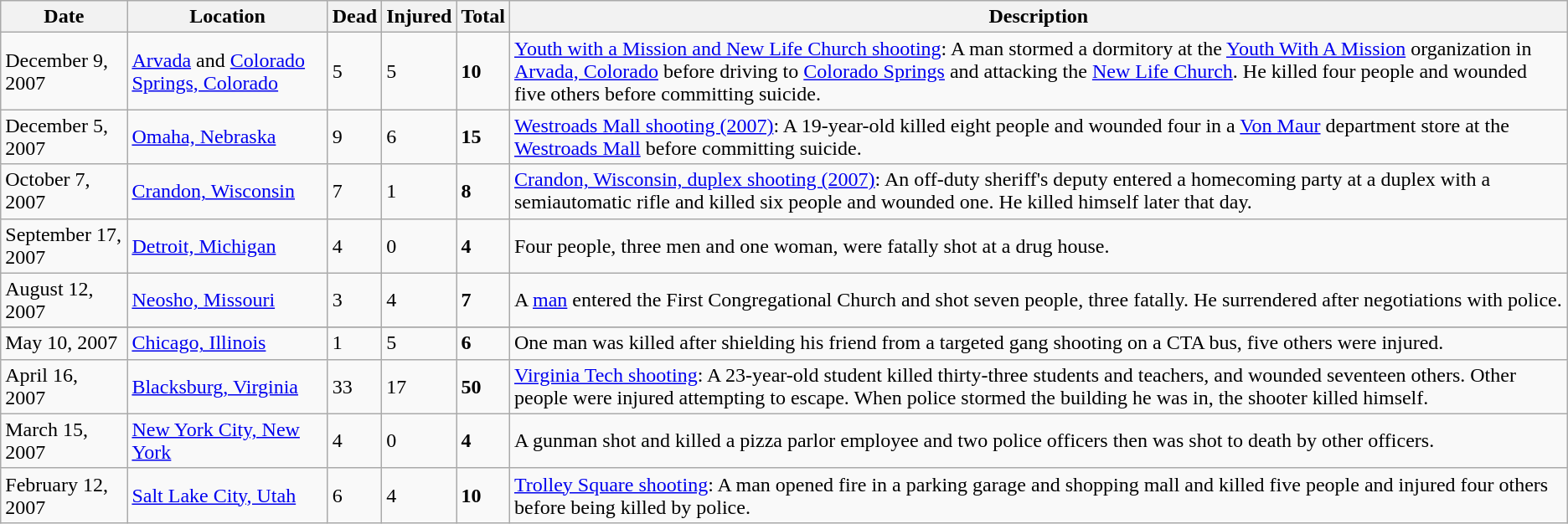<table class="wikitable sortable">
<tr>
<th>Date</th>
<th>Location</th>
<th>Dead</th>
<th>Injured</th>
<th>Total</th>
<th>Description</th>
</tr>
<tr>
<td>December 9, 2007</td>
<td><a href='#'>Arvada</a> and <a href='#'>Colorado Springs, Colorado</a></td>
<td>5</td>
<td>5</td>
<td><strong>10</strong></td>
<td><a href='#'>Youth with a Mission and New Life Church shooting</a>: A man stormed a dormitory at the <a href='#'>Youth With A Mission</a> organization in <a href='#'>Arvada, Colorado</a> before driving to <a href='#'>Colorado Springs</a> and attacking the <a href='#'>New Life Church</a>. He killed four people and wounded five others before committing suicide.</td>
</tr>
<tr>
<td>December 5, 2007</td>
<td><a href='#'>Omaha, Nebraska</a></td>
<td>9</td>
<td>6</td>
<td><strong>15</strong></td>
<td><a href='#'>Westroads Mall shooting (2007)</a>: A 19-year-old killed eight people and wounded four in a <a href='#'>Von Maur</a> department store at the <a href='#'>Westroads Mall</a> before committing suicide.</td>
</tr>
<tr>
<td>October 7, 2007</td>
<td><a href='#'>Crandon, Wisconsin</a></td>
<td>7</td>
<td>1</td>
<td><strong>8</strong></td>
<td><a href='#'>Crandon, Wisconsin, duplex shooting (2007)</a>: An off-duty sheriff's deputy entered a homecoming party at a duplex with a semiautomatic rifle and killed six people and wounded one. He killed himself later that day.</td>
</tr>
<tr>
<td>September 17, 2007</td>
<td><a href='#'>Detroit, Michigan</a></td>
<td>4</td>
<td>0</td>
<td><strong>4</strong></td>
<td>Four people, three men and one woman, were fatally shot at a drug house.</td>
</tr>
<tr>
<td>August 12, 2007</td>
<td><a href='#'>Neosho, Missouri</a></td>
<td>3</td>
<td>4</td>
<td><strong>7</strong></td>
<td>A <a href='#'>man</a> entered the First Congregational Church and shot seven people, three fatally. He surrendered after negotiations with police.</td>
</tr>
<tr>
</tr>
<tr>
<td>May 10, 2007</td>
<td><a href='#'>Chicago, Illinois</a></td>
<td>1</td>
<td>5</td>
<td><strong>6</strong></td>
<td>One man was killed after shielding his friend from a targeted gang shooting on a CTA bus, five others were injured.</td>
</tr>
<tr>
<td>April 16, 2007</td>
<td><a href='#'>Blacksburg, Virginia</a></td>
<td>33</td>
<td>17</td>
<td><strong>50</strong></td>
<td><a href='#'>Virginia Tech shooting</a>: A 23-year-old student killed thirty-three students and teachers, and wounded seventeen others. Other people were injured attempting to escape. When police stormed the building he was in, the shooter killed himself.</td>
</tr>
<tr>
<td>March 15, 2007</td>
<td><a href='#'>New York City, New York</a></td>
<td>4</td>
<td>0</td>
<td><strong>4</strong></td>
<td>A gunman shot and killed a pizza parlor employee and two police officers then was shot to death by other officers.</td>
</tr>
<tr>
<td>February 12, 2007</td>
<td><a href='#'>Salt Lake City, Utah</a></td>
<td>6</td>
<td>4</td>
<td><strong>10</strong></td>
<td><a href='#'>Trolley Square shooting</a>: A man opened fire in a parking garage and shopping mall and killed five people and injured four others before being killed by police.</td>
</tr>
</table>
